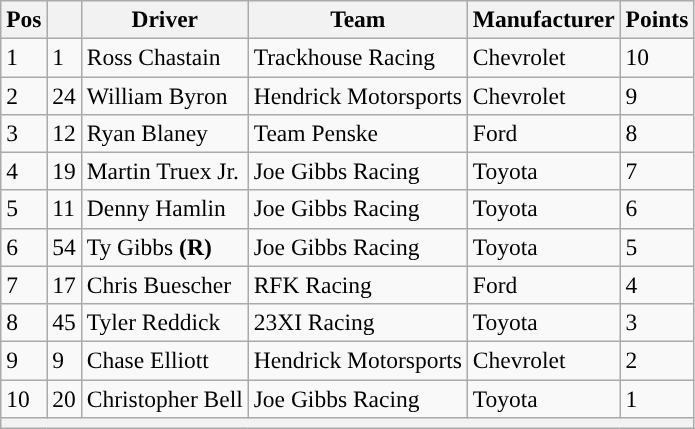<table class="wikitable" style="font-size:98%">
<tr>
<th>Pos</th>
<th></th>
<th>Driver</th>
<th>Team</th>
<th>Manufacturer</th>
<th>Points</th>
</tr>
<tr>
<td>1</td>
<td>1</td>
<td>Ross Chastain</td>
<td>Trackhouse Racing</td>
<td>Chevrolet</td>
<td>10</td>
</tr>
<tr>
<td>2</td>
<td>24</td>
<td>William Byron</td>
<td>Hendrick Motorsports</td>
<td>Chevrolet</td>
<td>9</td>
</tr>
<tr>
<td>3</td>
<td>12</td>
<td>Ryan Blaney</td>
<td>Team Penske</td>
<td>Ford</td>
<td>8</td>
</tr>
<tr>
<td>4</td>
<td>19</td>
<td>Martin Truex Jr.</td>
<td>Joe Gibbs Racing</td>
<td>Toyota</td>
<td>7</td>
</tr>
<tr>
<td>5</td>
<td>11</td>
<td>Denny Hamlin</td>
<td>Joe Gibbs Racing</td>
<td>Toyota</td>
<td>6</td>
</tr>
<tr>
<td>6</td>
<td>54</td>
<td>Ty Gibbs <strong>(R)</strong></td>
<td>Joe Gibbs Racing</td>
<td>Toyota</td>
<td>5</td>
</tr>
<tr>
<td>7</td>
<td>17</td>
<td>Chris Buescher</td>
<td>RFK Racing</td>
<td>Ford</td>
<td>4</td>
</tr>
<tr>
<td>8</td>
<td>45</td>
<td>Tyler Reddick</td>
<td>23XI Racing</td>
<td>Toyota</td>
<td>3</td>
</tr>
<tr>
<td>9</td>
<td>9</td>
<td>Chase Elliott</td>
<td>Hendrick Motorsports</td>
<td>Chevrolet</td>
<td>2</td>
</tr>
<tr>
<td>10</td>
<td>20</td>
<td>Christopher Bell</td>
<td>Joe Gibbs Racing</td>
<td>Toyota</td>
<td>1</td>
</tr>
<tr>
<th colspan="6"></th>
</tr>
</table>
